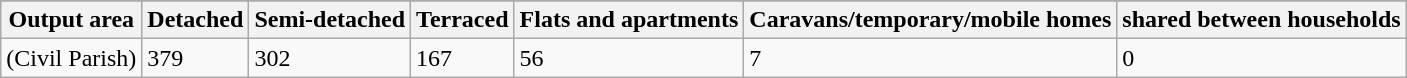<table class="wikitable">
<tr>
</tr>
<tr>
<th>Output area</th>
<th>Detached</th>
<th>Semi-detached</th>
<th>Terraced</th>
<th>Flats and apartments</th>
<th>Caravans/temporary/mobile homes</th>
<th>shared between households</th>
</tr>
<tr>
<td>(Civil Parish)</td>
<td>379</td>
<td>302</td>
<td>167</td>
<td>56</td>
<td>7</td>
<td>0</td>
</tr>
</table>
